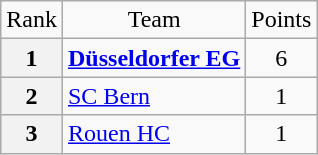<table class="wikitable" style="text-align: center;">
<tr>
<td>Rank</td>
<td>Team</td>
<td>Points</td>
</tr>
<tr>
<th>1</th>
<td style="text-align: left;"> <strong><a href='#'>Düsseldorfer EG</a></strong></td>
<td>6</td>
</tr>
<tr>
<th>2</th>
<td style="text-align: left;"> <a href='#'>SC Bern</a></td>
<td>1</td>
</tr>
<tr>
<th>3</th>
<td style="text-align: left;"> <a href='#'>Rouen HC</a></td>
<td>1</td>
</tr>
</table>
